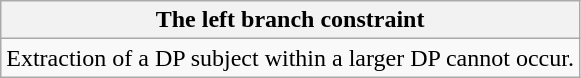<table class="wikitable">
<tr>
<th>The left branch constraint</th>
</tr>
<tr>
<td>Extraction of a DP subject within a larger DP cannot occur.</td>
</tr>
</table>
